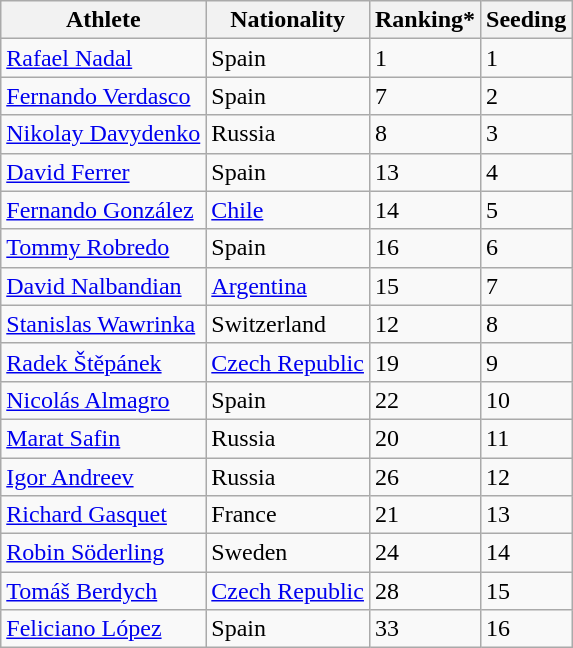<table class="wikitable" border="1">
<tr>
<th>Athlete</th>
<th>Nationality</th>
<th>Ranking*</th>
<th>Seeding</th>
</tr>
<tr>
<td><a href='#'>Rafael Nadal</a></td>
<td> Spain</td>
<td>1</td>
<td>1</td>
</tr>
<tr>
<td><a href='#'>Fernando Verdasco</a></td>
<td> Spain</td>
<td>7</td>
<td>2</td>
</tr>
<tr>
<td><a href='#'>Nikolay Davydenko</a></td>
<td> Russia</td>
<td>8</td>
<td>3</td>
</tr>
<tr>
<td><a href='#'>David Ferrer</a></td>
<td> Spain</td>
<td>13</td>
<td>4</td>
</tr>
<tr>
<td><a href='#'>Fernando González</a></td>
<td> <a href='#'>Chile</a></td>
<td>14</td>
<td>5</td>
</tr>
<tr>
<td><a href='#'>Tommy Robredo</a></td>
<td> Spain</td>
<td>16</td>
<td>6</td>
</tr>
<tr>
<td><a href='#'>David Nalbandian</a></td>
<td> <a href='#'>Argentina</a></td>
<td>15</td>
<td>7</td>
</tr>
<tr>
<td><a href='#'>Stanislas Wawrinka</a></td>
<td> Switzerland</td>
<td>12</td>
<td>8</td>
</tr>
<tr>
<td><a href='#'>Radek Štěpánek</a></td>
<td> <a href='#'>Czech Republic</a></td>
<td>19</td>
<td>9</td>
</tr>
<tr>
<td><a href='#'>Nicolás Almagro</a></td>
<td> Spain</td>
<td>22</td>
<td>10</td>
</tr>
<tr>
<td><a href='#'>Marat Safin</a></td>
<td> Russia</td>
<td>20</td>
<td>11</td>
</tr>
<tr>
<td><a href='#'>Igor Andreev</a></td>
<td> Russia</td>
<td>26</td>
<td>12</td>
</tr>
<tr>
<td><a href='#'>Richard Gasquet</a></td>
<td> France</td>
<td>21</td>
<td>13</td>
</tr>
<tr>
<td><a href='#'>Robin Söderling</a></td>
<td> Sweden</td>
<td>24</td>
<td>14</td>
</tr>
<tr>
<td><a href='#'>Tomáš Berdych</a></td>
<td> <a href='#'>Czech Republic</a></td>
<td>28</td>
<td>15</td>
</tr>
<tr>
<td><a href='#'>Feliciano López</a></td>
<td> Spain</td>
<td>33</td>
<td>16</td>
</tr>
</table>
